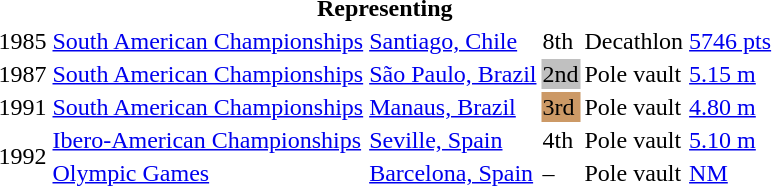<table>
<tr>
<th colspan="6">Representing </th>
</tr>
<tr>
<td>1985</td>
<td><a href='#'>South American Championships</a></td>
<td><a href='#'>Santiago, Chile</a></td>
<td>8th</td>
<td>Decathlon</td>
<td><a href='#'>5746 pts</a></td>
</tr>
<tr>
<td>1987</td>
<td><a href='#'>South American Championships</a></td>
<td><a href='#'>São Paulo, Brazil</a></td>
<td bgcolor=silver>2nd</td>
<td>Pole vault</td>
<td><a href='#'>5.15 m</a></td>
</tr>
<tr>
<td>1991</td>
<td><a href='#'>South American Championships</a></td>
<td><a href='#'>Manaus, Brazil</a></td>
<td bgcolor=cc9966>3rd</td>
<td>Pole vault</td>
<td><a href='#'>4.80 m</a></td>
</tr>
<tr>
<td rowspan=2>1992</td>
<td><a href='#'>Ibero-American Championships</a></td>
<td><a href='#'>Seville, Spain</a></td>
<td>4th</td>
<td>Pole vault</td>
<td><a href='#'>5.10 m</a></td>
</tr>
<tr>
<td><a href='#'>Olympic Games</a></td>
<td><a href='#'>Barcelona, Spain</a></td>
<td>–</td>
<td>Pole vault</td>
<td><a href='#'>NM</a></td>
</tr>
</table>
